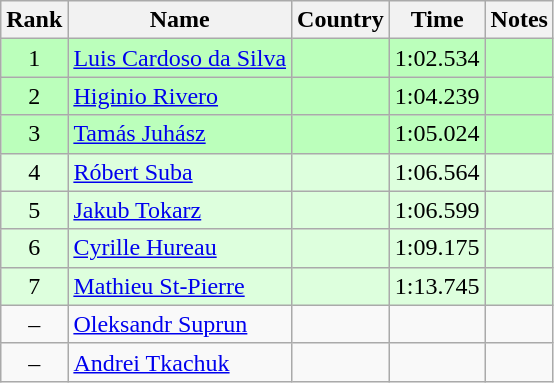<table class="wikitable" style="text-align:center">
<tr>
<th>Rank</th>
<th>Name</th>
<th>Country</th>
<th>Time</th>
<th>Notes</th>
</tr>
<tr bgcolor=bbffbb>
<td>1</td>
<td align="left"><a href='#'>Luis Cardoso da Silva</a></td>
<td align="left"></td>
<td>1:02.534</td>
<td></td>
</tr>
<tr bgcolor=bbffbb>
<td>2</td>
<td align="left"><a href='#'>Higinio Rivero</a></td>
<td align="left"></td>
<td>1:04.239</td>
<td></td>
</tr>
<tr bgcolor=bbffbb>
<td>3</td>
<td align="left"><a href='#'>Tamás Juhász</a></td>
<td align="left"></td>
<td>1:05.024</td>
<td></td>
</tr>
<tr bgcolor=ddffdd>
<td>4</td>
<td align="left"><a href='#'>Róbert Suba</a></td>
<td align="left"></td>
<td>1:06.564</td>
<td></td>
</tr>
<tr bgcolor=ddffdd>
<td>5</td>
<td align="left"><a href='#'>Jakub Tokarz</a></td>
<td align="left"></td>
<td>1:06.599</td>
<td></td>
</tr>
<tr bgcolor=ddffdd>
<td>6</td>
<td align="left"><a href='#'>Cyrille Hureau</a></td>
<td align="left"></td>
<td>1:09.175</td>
<td></td>
</tr>
<tr bgcolor=ddffdd>
<td>7</td>
<td align="left"><a href='#'>Mathieu St-Pierre</a></td>
<td align="left"></td>
<td>1:13.745</td>
<td></td>
</tr>
<tr>
<td>–</td>
<td align="left"><a href='#'>Oleksandr Suprun</a></td>
<td align="left"></td>
<td></td>
<td></td>
</tr>
<tr>
<td>–</td>
<td align="left"><a href='#'>Andrei Tkachuk</a></td>
<td align="left"></td>
<td></td>
<td></td>
</tr>
</table>
